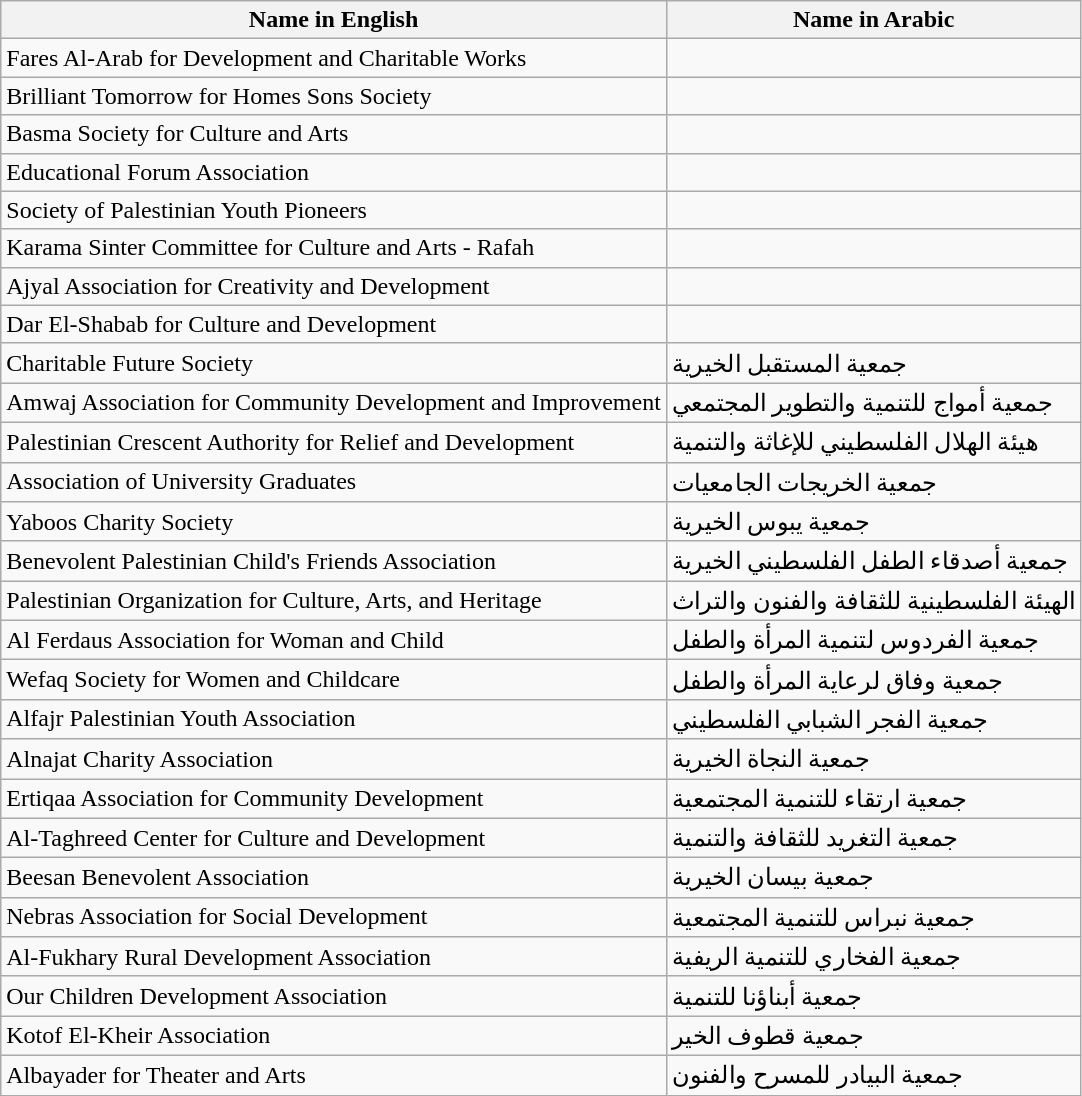<table class="wikitable">
<tr>
<th>Name in English</th>
<th>Name in Arabic</th>
</tr>
<tr>
<td>Fares Al-Arab for Development and Charitable Works</td>
<td></td>
</tr>
<tr>
<td>Brilliant Tomorrow for Homes Sons Society</td>
<td></td>
</tr>
<tr>
<td>Basma Society for Culture and Arts</td>
<td></td>
</tr>
<tr>
<td>Educational Forum Association</td>
<td></td>
</tr>
<tr>
<td>Society of Palestinian Youth Pioneers</td>
<td></td>
</tr>
<tr>
<td>Karama Sinter Committee for Culture and Arts - Rafah</td>
<td></td>
</tr>
<tr>
<td>Ajyal Association for Creativity and Development</td>
<td></td>
</tr>
<tr>
<td>Dar El-Shabab for Culture and Development</td>
<td></td>
</tr>
<tr>
<td>Charitable Future Society</td>
<td>جمعية المستقبل الخيرية</td>
</tr>
<tr>
<td>Amwaj Association for Community Development and Improvement</td>
<td>جمعية أمواج للتنمية والتطوير المجتمعي</td>
</tr>
<tr>
<td>Palestinian Crescent Authority for Relief and Development</td>
<td>هيئة الهلال الفلسطيني للإغاثة والتنمية</td>
</tr>
<tr>
<td>Association of University Graduates</td>
<td>جمعية الخريجات الجامعيات</td>
</tr>
<tr>
<td>Yaboos Charity Society</td>
<td>جمعية يبوس الخيرية</td>
</tr>
<tr>
<td>Benevolent Palestinian Child's Friends Association</td>
<td>جمعية أصدقاء الطفل الفلسطيني الخيرية</td>
</tr>
<tr>
<td>Palestinian Organization for Culture, Arts, and Heritage</td>
<td>الهيئة الفلسطينية للثقافة والفنون والتراث</td>
</tr>
<tr>
<td>Al Ferdaus Association for Woman and Child</td>
<td>جمعية الفردوس لتنمية المرأة والطفل</td>
</tr>
<tr>
<td>Wefaq Society for Women and Childcare</td>
<td>جمعية وفاق لرعاية المرأة والطفل</td>
</tr>
<tr>
<td>Alfajr Palestinian Youth Association</td>
<td>جمعية الفجر الشبابي الفلسطيني</td>
</tr>
<tr>
<td>Alnajat Charity Association</td>
<td>جمعية النجاة الخيرية</td>
</tr>
<tr>
<td>Ertiqaa Association for Community Development</td>
<td>جمعية ارتقاء للتنمية المجتمعية</td>
</tr>
<tr>
<td>Al-Taghreed Center for Culture and Development</td>
<td>جمعية التغريد للثقافة والتنمية</td>
</tr>
<tr>
<td>Beesan Benevolent Association</td>
<td>جمعية بيسان الخيرية</td>
</tr>
<tr>
<td>Nebras Association for Social Development</td>
<td>جمعية نبراس للتنمية المجتمعية</td>
</tr>
<tr>
<td>Al-Fukhary Rural Development Association</td>
<td>جمعية الفخاري للتنمية الريفية</td>
</tr>
<tr>
<td>Our Children Development Association</td>
<td>جمعية أبناؤنا للتنمية</td>
</tr>
<tr>
<td>Kotof El-Kheir Association</td>
<td>جمعية قطوف الخير</td>
</tr>
<tr>
<td>Albayader for Theater and Arts</td>
<td>جمعية البيادر للمسرح والفنون</td>
</tr>
</table>
